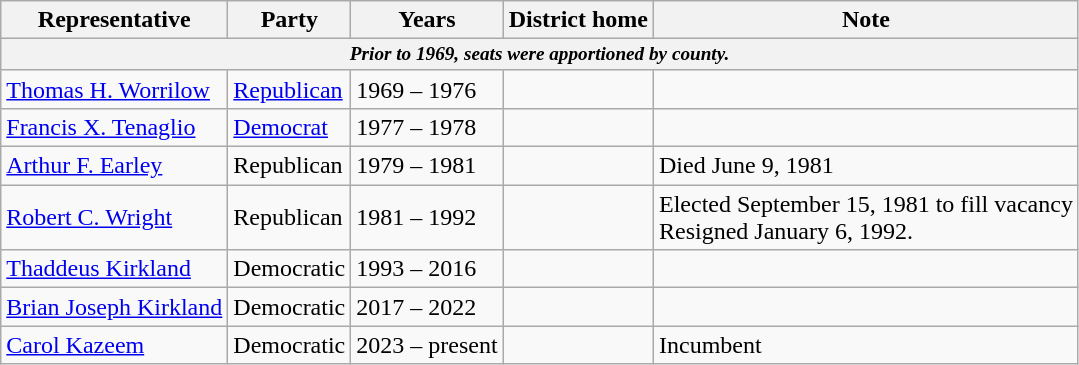<table class=wikitable>
<tr valign=bottom>
<th>Representative</th>
<th>Party</th>
<th>Years</th>
<th>District home</th>
<th>Note</th>
</tr>
<tr>
<th colspan=5 style="font-size: 80%;"><em>Prior to 1969, seats were apportioned by county.</em></th>
</tr>
<tr>
<td><a href='#'>Thomas H. Worrilow</a></td>
<td><a href='#'>Republican</a></td>
<td>1969 – 1976</td>
<td></td>
<td></td>
</tr>
<tr>
<td><a href='#'>Francis X. Tenaglio</a></td>
<td><a href='#'>Democrat</a></td>
<td>1977 – 1978</td>
<td></td>
<td></td>
</tr>
<tr>
<td><a href='#'>Arthur F. Earley</a></td>
<td>Republican</td>
<td>1979 – 1981</td>
<td></td>
<td>Died June 9, 1981</td>
</tr>
<tr>
<td><a href='#'>Robert C. Wright</a></td>
<td>Republican</td>
<td>1981 – 1992</td>
<td></td>
<td>Elected September 15, 1981 to fill vacancy<br>Resigned January 6, 1992.</td>
</tr>
<tr>
<td><a href='#'>Thaddeus Kirkland</a></td>
<td>Democratic</td>
<td>1993 – 2016</td>
<td></td>
<td></td>
</tr>
<tr>
<td><a href='#'>Brian Joseph Kirkland</a></td>
<td>Democratic</td>
<td>2017 – 2022</td>
<td></td>
<td></td>
</tr>
<tr>
<td><a href='#'>Carol Kazeem</a></td>
<td>Democratic</td>
<td>2023 – present</td>
<td></td>
<td>Incumbent</td>
</tr>
</table>
